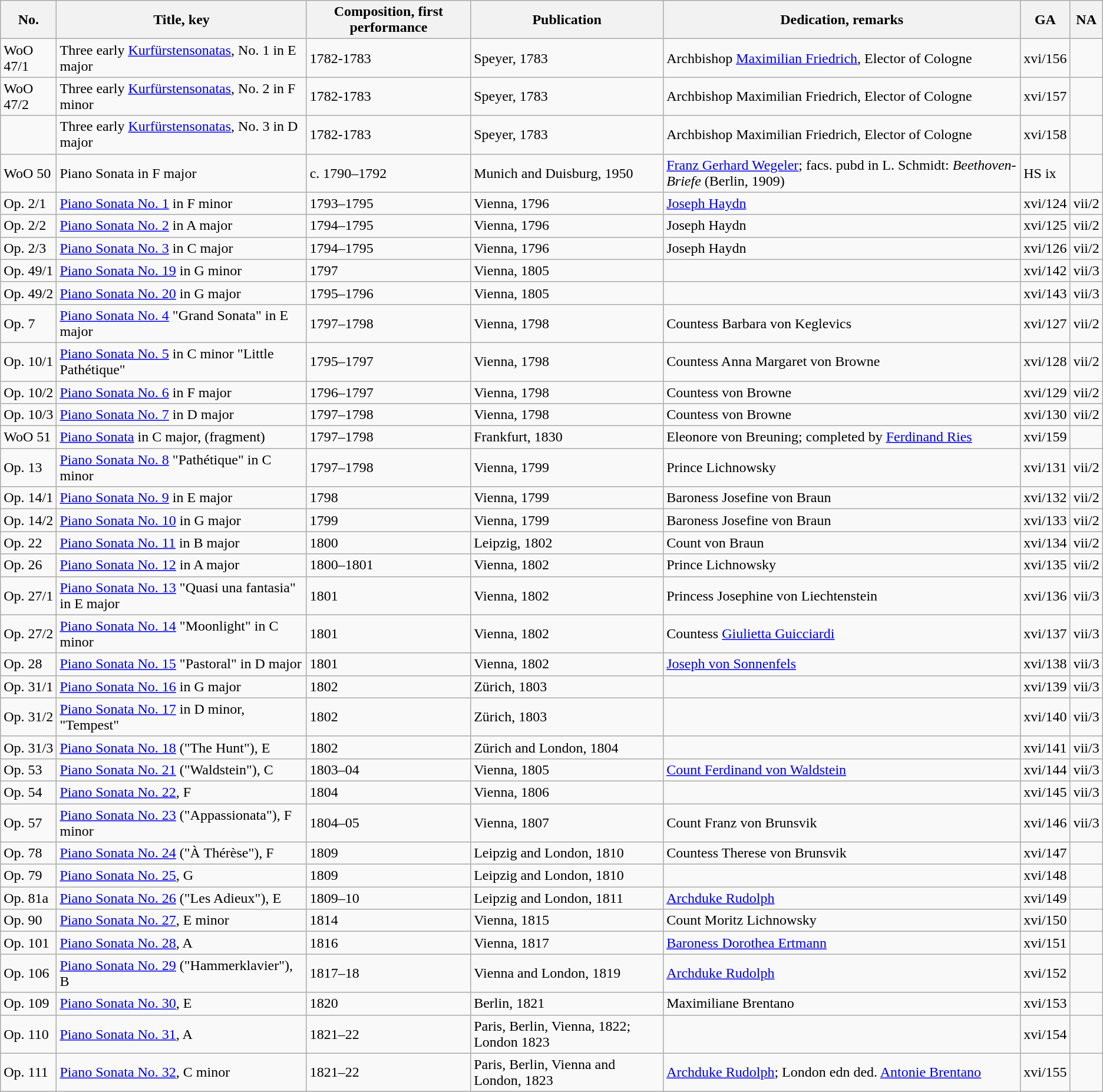<table class="wikitable sortable">
<tr>
<th>No.</th>
<th>Title, key</th>
<th>Composition, first performance</th>
<th>Publication</th>
<th>Dedication, remarks</th>
<th class-"unsortable">GA</th>
<th class="unsortable">NA</th>
</tr>
<tr>
<td>WoO 47/1</td>
<td>Three early <a href='#'>Kurfürstensonatas</a>, No. 1 in E major</td>
<td data-sort-value="1783">1782-1783</td>
<td data-sort-value="1783">Speyer, 1783</td>
<td>Archbishop <a href='#'>Maximilian Friedrich</a>, Elector of Cologne</td>
<td>xvi/156</td>
<td></td>
</tr>
<tr>
<td>WoO 47/2</td>
<td>Three early <a href='#'>Kurfürstensonatas</a>, No. 2 in F minor</td>
<td data-sort-value="1783">1782-1783</td>
<td data-sort-value="1783">Speyer, 1783</td>
<td>Archbishop Maximilian Friedrich, Elector of Cologne</td>
<td>xvi/157</td>
<td></td>
</tr>
<tr>
<td></td>
<td>Three early <a href='#'>Kurfürstensonatas</a>, No. 3 in D major</td>
<td data-sort-value="1783">1782-1783</td>
<td data-sort-value="1783">Speyer, 1783</td>
<td>Archbishop Maximilian Friedrich, Elector of Cologne</td>
<td>xvi/158</td>
<td></td>
</tr>
<tr>
<td>WoO 50</td>
<td>Piano Sonata in F major</td>
<td data-sort-value="1790">c. 1790–1792</td>
<td data-sort-value="1950">Munich and Duisburg, 1950</td>
<td><a href='#'>Franz Gerhard Wegeler</a>; facs. pubd in L. Schmidt: <em>Beethoven-Briefe</em> (Berlin, 1909)</td>
<td>HS ix</td>
<td></td>
</tr>
<tr>
<td>Op. 2/1</td>
<td><a href='#'>Piano Sonata No. 1</a> in F minor</td>
<td data-sort-value="1793">1793–1795</td>
<td data-sort-value="1796">Vienna, 1796</td>
<td><a href='#'>Joseph Haydn</a></td>
<td>xvi/124</td>
<td>vii/2</td>
</tr>
<tr>
<td>Op. 2/2</td>
<td><a href='#'>Piano Sonata No. 2</a> in A major</td>
<td data-sort-value="1794">1794–1795</td>
<td data-sort-value="1795">Vienna, 1796</td>
<td>Joseph Haydn</td>
<td>xvi/125</td>
<td>vii/2</td>
</tr>
<tr>
<td>Op. 2/3</td>
<td><a href='#'>Piano Sonata No. 3</a> in C major</td>
<td data-sort-value="1794">1794–1795</td>
<td data-sort-value="1796">Vienna, 1796</td>
<td>Joseph Haydn</td>
<td>xvi/126</td>
<td>vii/2</td>
</tr>
<tr>
<td>Op. 49/1</td>
<td><a href='#'>Piano Sonata No. 19</a> in G minor</td>
<td data-sort-value="1797">1797</td>
<td data-sort-value="1805">Vienna, 1805</td>
<td></td>
<td>xvi/142</td>
<td>vii/3</td>
</tr>
<tr>
<td>Op. 49/2</td>
<td><a href='#'>Piano Sonata No. 20</a> in G major</td>
<td data-sort-value="1795">1795–1796</td>
<td data-sort-value="1805">Vienna, 1805</td>
<td></td>
<td>xvi/143</td>
<td>vii/3</td>
</tr>
<tr>
<td>Op. 7</td>
<td><a href='#'>Piano Sonata No. 4</a> "Grand Sonata" in E major</td>
<td data-sort-value="1797">1797–1798</td>
<td data-sort-value="1798">Vienna, 1798</td>
<td>Countess Barbara von Keglevics</td>
<td>xvi/127</td>
<td>vii/2</td>
</tr>
<tr>
<td>Op. 10/1</td>
<td><a href='#'>Piano Sonata No. 5</a> in C minor "Little Pathétique"</td>
<td data-sort-value="1795">1795–1797</td>
<td data-sort-value="1798">Vienna, 1798</td>
<td>Countess Anna Margaret von Browne</td>
<td>xvi/128</td>
<td>vii/2</td>
</tr>
<tr>
<td>Op. 10/2</td>
<td><a href='#'>Piano Sonata No. 6</a> in F major</td>
<td data-sort-value="1796">1796–1797</td>
<td data-sort-value="1798">Vienna, 1798</td>
<td>Countess von Browne</td>
<td>xvi/129</td>
<td>vii/2</td>
</tr>
<tr>
<td>Op. 10/3</td>
<td><a href='#'>Piano Sonata No. 7</a> in D major</td>
<td data-sort-value="1797">1797–1798</td>
<td data-sort-value="1798">Vienna, 1798</td>
<td>Countess von Browne</td>
<td>xvi/130</td>
<td>vii/2</td>
</tr>
<tr>
<td>WoO 51</td>
<td><a href='#'>Piano Sonata</a> in C major, (fragment)</td>
<td data-sort-value="1797">1797–1798</td>
<td data-sort-value="1830">Frankfurt, 1830</td>
<td>Eleonore von Breuning; completed by <a href='#'>Ferdinand Ries</a></td>
<td>xvi/159</td>
<td></td>
</tr>
<tr>
<td>Op. 13</td>
<td><a href='#'>Piano Sonata No. 8</a> "Pathétique"  in C minor</td>
<td data-sort-value="1797">1797–1798</td>
<td data-sort-value="1799">Vienna, 1799</td>
<td>Prince Lichnowsky</td>
<td>xvi/131</td>
<td>vii/2</td>
</tr>
<tr>
<td>Op. 14/1</td>
<td><a href='#'>Piano Sonata No. 9</a> in E major</td>
<td data-sort-value="1798">1798</td>
<td data-sort-value="1799">Vienna, 1799</td>
<td>Baroness Josefine von Braun</td>
<td>xvi/132</td>
<td>vii/2</td>
</tr>
<tr>
<td>Op. 14/2</td>
<td><a href='#'>Piano Sonata No. 10</a> in G major</td>
<td data-sort-value="1799">1799</td>
<td data-sort-value="1799">Vienna, 1799</td>
<td>Baroness Josefine von Braun</td>
<td>xvi/133</td>
<td>vii/2</td>
</tr>
<tr>
<td>Op. 22</td>
<td><a href='#'>Piano Sonata No. 11</a> in B major</td>
<td data-sort-value="1800">1800</td>
<td data-sort-value="1802">Leipzig, 1802</td>
<td>Count von Braun</td>
<td>xvi/134</td>
<td>vii/2</td>
</tr>
<tr>
<td>Op. 26</td>
<td><a href='#'>Piano Sonata No. 12</a> in A major</td>
<td data-sort-value="1800">1800–1801</td>
<td data-sort-value="1802">Vienna, 1802</td>
<td>Prince Lichnowsky</td>
<td>xvi/135</td>
<td>vii/2</td>
</tr>
<tr>
<td>Op. 27/1</td>
<td><a href='#'>Piano Sonata No. 13</a> "Quasi una fantasia" in E major</td>
<td data-sort-value="1801">1801</td>
<td data-sort-value="1802">Vienna, 1802</td>
<td>Princess Josephine von Liechtenstein</td>
<td>xvi/136</td>
<td>vii/3</td>
</tr>
<tr>
<td>Op. 27/2</td>
<td><a href='#'>Piano Sonata No. 14</a> "Moonlight" in C minor</td>
<td data-sort-value="1801">1801</td>
<td data-sort-value="1802">Vienna, 1802</td>
<td>Countess <a href='#'>Giulietta Guicciardi</a></td>
<td>xvi/137</td>
<td>vii/3</td>
</tr>
<tr>
<td>Op. 28</td>
<td><a href='#'>Piano Sonata No. 15</a> "Pastoral" in D major</td>
<td data-sort-value="1801">1801</td>
<td data-sort-value="1802">Vienna, 1802</td>
<td><a href='#'>Joseph von Sonnenfels</a></td>
<td>xvi/138</td>
<td>vii/3</td>
</tr>
<tr>
<td>Op. 31/1</td>
<td><a href='#'>Piano Sonata No. 16</a> in G major</td>
<td data-sort-value="1802">1802</td>
<td data-sort-value="1803">Zürich, 1803</td>
<td></td>
<td>xvi/139</td>
<td>vii/3</td>
</tr>
<tr>
<td>Op. 31/2</td>
<td><a href='#'>Piano Sonata No. 17</a> in D minor, "Tempest"</td>
<td data-sort-value="1802">1802</td>
<td data-sort-value="1803">Zürich, 1803</td>
<td></td>
<td>xvi/140</td>
<td>vii/3</td>
</tr>
<tr>
<td>Op. 31/3</td>
<td><a href='#'>Piano Sonata No. 18</a> ("The Hunt"), E</td>
<td data-sort-value="1802">1802</td>
<td data-sort-value="1804">Zürich and London, 1804</td>
<td></td>
<td>xvi/141</td>
<td>vii/3</td>
</tr>
<tr>
<td>Op. 53</td>
<td><a href='#'>Piano Sonata No. 21</a> ("Waldstein"), C</td>
<td data-sort-value="1803">1803–04</td>
<td data-sort-value="1805">Vienna, 1805</td>
<td><a href='#'>Count Ferdinand von Waldstein</a></td>
<td>xvi/144</td>
<td>vii/3</td>
</tr>
<tr>
<td>Op. 54</td>
<td><a href='#'>Piano Sonata No. 22</a>, F</td>
<td data-sort-value="1804">1804</td>
<td data-sort-value="1806">Vienna, 1806</td>
<td></td>
<td>xvi/145</td>
<td>vii/3</td>
</tr>
<tr>
<td>Op. 57</td>
<td><a href='#'>Piano Sonata No. 23</a> ("Appassionata"), F minor</td>
<td data-sort-value="1804">1804–05</td>
<td data-sort-value="1807">Vienna, 1807</td>
<td>Count Franz von Brunsvik</td>
<td>xvi/146</td>
<td>vii/3</td>
</tr>
<tr>
<td>Op. 78</td>
<td><a href='#'>Piano Sonata No. 24</a> ("À Thérèse"), F</td>
<td data-sort-value="1809">1809</td>
<td data-sort-value="1810">Leipzig and London, 1810</td>
<td>Countess Therese von Brunsvik</td>
<td>xvi/147</td>
<td></td>
</tr>
<tr>
<td>Op. 79</td>
<td><a href='#'>Piano Sonata No. 25</a>, G</td>
<td data-sort-value="1809">1809</td>
<td data-sort-value="1810">Leipzig and London, 1810</td>
<td></td>
<td>xvi/148</td>
<td></td>
</tr>
<tr>
<td>Op. 81a</td>
<td><a href='#'>Piano Sonata No. 26</a> ("Les Adieux"), E</td>
<td data-sort-value="1809">1809–10</td>
<td data-sort-value="1811">Leipzig and London, 1811</td>
<td><a href='#'>Archduke Rudolph</a></td>
<td>xvi/149</td>
<td></td>
</tr>
<tr>
<td>Op. 90</td>
<td><a href='#'>Piano Sonata No. 27</a>, E minor</td>
<td data-sort-value="1814">1814</td>
<td data-sort-value="1815">Vienna, 1815</td>
<td>Count Moritz Lichnowsky</td>
<td>xvi/150</td>
<td></td>
</tr>
<tr>
<td>Op. 101</td>
<td><a href='#'>Piano Sonata No. 28</a>, A</td>
<td data-sort-value="1816">1816</td>
<td data-sort-value="1817">Vienna, 1817</td>
<td><a href='#'>Baroness Dorothea Ertmann</a></td>
<td>xvi/151</td>
<td></td>
</tr>
<tr>
<td>Op. 106</td>
<td><a href='#'>Piano Sonata No. 29</a> ("Hammerklavier"), B</td>
<td data-sort-value="1817">1817–18</td>
<td data-sort-value="1819">Vienna and London, 1819</td>
<td><a href='#'>Archduke Rudolph</a></td>
<td>xvi/152</td>
<td></td>
</tr>
<tr>
<td>Op. 109</td>
<td><a href='#'>Piano Sonata No. 30</a>, E</td>
<td data-sort-value="1820">1820</td>
<td data-sort-value="1821">Berlin, 1821</td>
<td>Maximiliane Brentano</td>
<td>xvi/153</td>
<td></td>
</tr>
<tr>
<td>Op. 110</td>
<td><a href='#'>Piano Sonata No. 31</a>, A</td>
<td data-sort-value="1821">1821–22</td>
<td data-sort-value="1822">Paris, Berlin, Vienna, 1822; London 1823</td>
<td></td>
<td>xvi/154</td>
<td></td>
</tr>
<tr>
<td>Op. 111</td>
<td><a href='#'>Piano Sonata No. 32</a>, C minor</td>
<td data-sort-value="1821">1821–22</td>
<td data-sort-value="1823">Paris, Berlin, Vienna and London, 1823</td>
<td><a href='#'>Archduke Rudolph</a>; London edn ded. <a href='#'>Antonie Brentano</a></td>
<td>xvi/155</td>
<td></td>
</tr>
</table>
